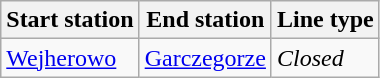<table class="wikitable">
<tr>
<th>Start station</th>
<th>End station</th>
<th>Line type</th>
</tr>
<tr>
<td><a href='#'>Wejherowo</a></td>
<td><a href='#'>Garczegorze</a></td>
<td><em>Closed</em></td>
</tr>
</table>
